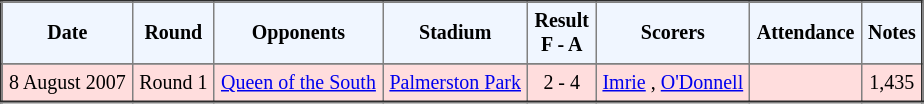<table border="2" cellpadding="4" style="border-collapse:collapse; text-align:center; font-size:smaller;">
<tr style="background:#f0f6ff;">
<th><strong>Date</strong></th>
<th><strong>Round</strong></th>
<th><strong>Opponents</strong></th>
<th><strong>Stadium</strong></th>
<th><strong>Result<br>F - A</strong></th>
<th><strong>Scorers</strong></th>
<th><strong>Attendance</strong></th>
<th><strong>Notes</strong></th>
</tr>
<tr>
</tr>
<tr bgcolor="ffdddd">
<td>8 August 2007</td>
<td>Round 1</td>
<td><a href='#'>Queen of the South</a></td>
<td><a href='#'>Palmerston Park</a></td>
<td>2 - 4</td>
<td><a href='#'>Imrie</a> , <a href='#'>O'Donnell</a> </td>
<td></td>
<td>1,435</td>
</tr>
</table>
